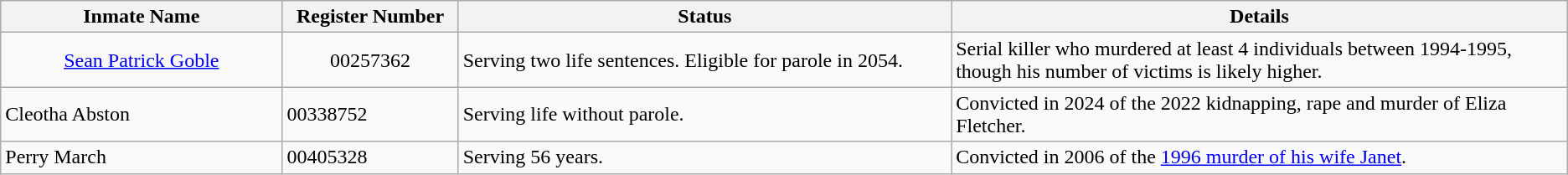<table class="wikitable sortable">
<tr>
<th width=16%>Inmate Name</th>
<th width=10%>Register Number</th>
<th width=28%>Status</th>
<th width=35%>Details</th>
</tr>
<tr>
<td style="text-align:center;"><a href='#'>Sean Patrick Goble</a></td>
<td style="text-align:center;">00257362</td>
<td>Serving two life sentences. Eligible for parole in 2054.</td>
<td>Serial killer who murdered at least 4 individuals between 1994-1995, though his number of victims is likely higher.</td>
</tr>
<tr>
<td>Cleotha Abston</td>
<td>00338752</td>
<td>Serving life without parole.</td>
<td>Convicted in 2024 of the 2022 kidnapping, rape and murder of Eliza Fletcher.</td>
</tr>
<tr>
<td>Perry March</td>
<td>00405328</td>
<td>Serving 56 years.</td>
<td>Convicted in 2006 of the <a href='#'>1996 murder of his wife Janet</a>.</td>
</tr>
</table>
